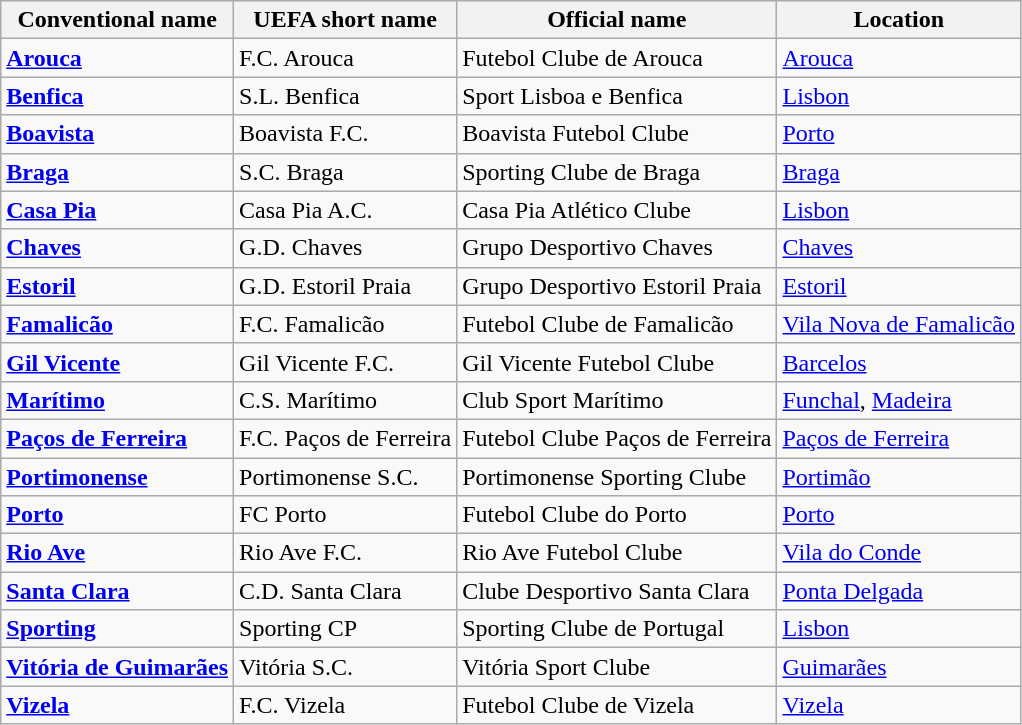<table class="wikitable">
<tr>
<th>Conventional name</th>
<th>UEFA short name</th>
<th>Official name</th>
<th>Location</th>
</tr>
<tr>
<td><strong><a href='#'>Arouca</a></strong></td>
<td>F.C. Arouca</td>
<td>Futebol Clube de Arouca</td>
<td><a href='#'>Arouca</a></td>
</tr>
<tr>
<td><strong><a href='#'>Benfica</a></strong></td>
<td>S.L. Benfica</td>
<td>Sport Lisboa e Benfica</td>
<td><a href='#'>Lisbon</a></td>
</tr>
<tr>
<td><strong><a href='#'>Boavista</a></strong></td>
<td>Boavista F.C.</td>
<td>Boavista Futebol Clube</td>
<td><a href='#'>Porto</a></td>
</tr>
<tr>
<td><strong><a href='#'>Braga</a></strong></td>
<td>S.C. Braga</td>
<td>Sporting Clube de Braga</td>
<td><a href='#'>Braga</a></td>
</tr>
<tr>
<td><strong><a href='#'>Casa Pia</a></strong></td>
<td>Casa Pia A.C.</td>
<td>Casa Pia Atlético Clube</td>
<td><a href='#'>Lisbon</a></td>
</tr>
<tr>
<td><strong><a href='#'>Chaves</a></strong></td>
<td>G.D. Chaves</td>
<td>Grupo Desportivo Chaves</td>
<td><a href='#'>Chaves</a></td>
</tr>
<tr>
<td><strong><a href='#'>Estoril</a></strong></td>
<td>G.D. Estoril Praia</td>
<td>Grupo Desportivo Estoril Praia</td>
<td><a href='#'>Estoril</a></td>
</tr>
<tr>
<td><strong><a href='#'>Famalicão</a></strong></td>
<td>F.C. Famalicão</td>
<td>Futebol Clube de Famalicão</td>
<td><a href='#'>Vila Nova de Famalicão</a></td>
</tr>
<tr>
<td><strong><a href='#'>Gil Vicente</a></strong></td>
<td>Gil Vicente F.C.</td>
<td>Gil Vicente Futebol Clube</td>
<td><a href='#'>Barcelos</a></td>
</tr>
<tr>
<td><strong><a href='#'>Marítimo</a></strong></td>
<td>C.S. Marítimo</td>
<td>Club Sport Marítimo</td>
<td><a href='#'>Funchal</a>, <a href='#'>Madeira</a></td>
</tr>
<tr>
<td><strong><a href='#'>Paços de Ferreira</a></strong></td>
<td>F.C. Paços de Ferreira</td>
<td>Futebol Clube Paços de Ferreira</td>
<td><a href='#'>Paços de Ferreira</a></td>
</tr>
<tr>
<td><strong><a href='#'>Portimonense</a></strong></td>
<td>Portimonense S.C.</td>
<td>Portimonense Sporting Clube</td>
<td><a href='#'>Portimão</a></td>
</tr>
<tr>
<td><strong><a href='#'>Porto</a></strong></td>
<td>FC Porto</td>
<td>Futebol Clube do Porto</td>
<td><a href='#'>Porto</a></td>
</tr>
<tr>
<td><strong><a href='#'>Rio Ave</a></strong></td>
<td>Rio Ave F.C.</td>
<td>Rio Ave Futebol Clube</td>
<td><a href='#'>Vila do Conde</a></td>
</tr>
<tr>
<td><strong><a href='#'>Santa Clara</a></strong></td>
<td>C.D. Santa Clara</td>
<td>Clube Desportivo Santa Clara</td>
<td><a href='#'>Ponta Delgada</a></td>
</tr>
<tr>
<td><strong><a href='#'>Sporting</a></strong></td>
<td>Sporting CP</td>
<td>Sporting Clube de Portugal</td>
<td><a href='#'>Lisbon</a></td>
</tr>
<tr>
<td><strong><a href='#'>Vitória de Guimarães</a></strong></td>
<td>Vitória S.C.</td>
<td>Vitória Sport Clube</td>
<td><a href='#'>Guimarães</a></td>
</tr>
<tr>
<td><strong><a href='#'>Vizela</a></strong></td>
<td>F.C. Vizela</td>
<td>Futebol Clube de Vizela</td>
<td><a href='#'>Vizela</a></td>
</tr>
</table>
